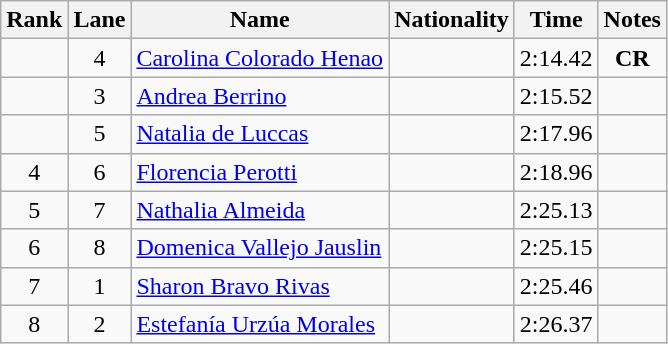<table class="wikitable sortable" style="text-align:center">
<tr>
<th>Rank</th>
<th>Lane</th>
<th>Name</th>
<th>Nationality</th>
<th>Time</th>
<th>Notes</th>
</tr>
<tr>
<td></td>
<td>4</td>
<td align=left><a href='#'>Carolina Colorado Henao</a></td>
<td align=left></td>
<td>2:14.42</td>
<td><strong>CR</strong></td>
</tr>
<tr>
<td></td>
<td>3</td>
<td align=left><a href='#'>Andrea Berrino</a></td>
<td align=left></td>
<td>2:15.52</td>
<td></td>
</tr>
<tr>
<td></td>
<td>5</td>
<td align=left><a href='#'>Natalia de Luccas</a></td>
<td align=left></td>
<td>2:17.96</td>
<td></td>
</tr>
<tr>
<td>4</td>
<td>6</td>
<td align=left><a href='#'>Florencia Perotti</a></td>
<td align=left></td>
<td>2:18.96</td>
<td></td>
</tr>
<tr>
<td>5</td>
<td>7</td>
<td align=left><a href='#'>Nathalia Almeida</a></td>
<td align=left></td>
<td>2:25.13</td>
<td></td>
</tr>
<tr>
<td>6</td>
<td>8</td>
<td align=left><a href='#'>Domenica Vallejo Jauslin</a></td>
<td align=left></td>
<td>2:25.15</td>
<td></td>
</tr>
<tr>
<td>7</td>
<td>1</td>
<td align=left><a href='#'>Sharon Bravo Rivas</a></td>
<td align=left></td>
<td>2:25.46</td>
<td></td>
</tr>
<tr>
<td>8</td>
<td>2</td>
<td align=left><a href='#'>Estefanía Urzúa Morales</a></td>
<td align=left></td>
<td>2:26.37</td>
<td></td>
</tr>
</table>
